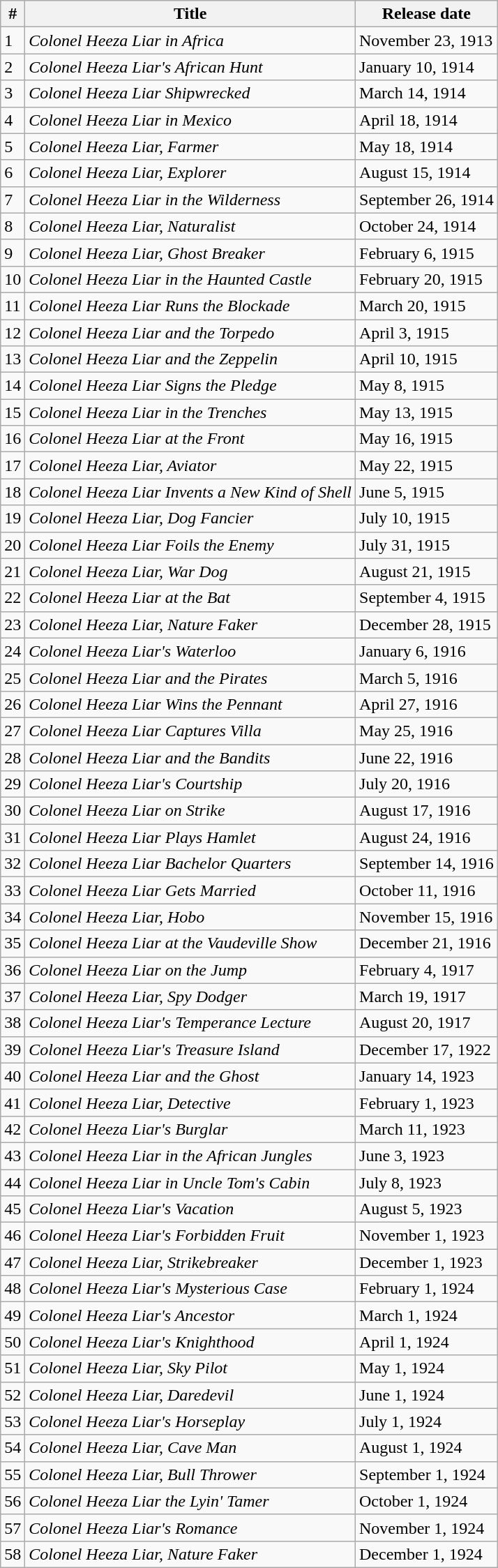<table class="wikitable">
<tr>
<th>#</th>
<th>Title</th>
<th>Release date</th>
</tr>
<tr>
<td>1</td>
<td><em>Colonel Heeza Liar in Africa</em></td>
<td>November 23, 1913</td>
</tr>
<tr>
<td>2</td>
<td><em>Colonel Heeza Liar's African Hunt</em></td>
<td>January 10, 1914</td>
</tr>
<tr>
<td>3</td>
<td><em>Colonel Heeza Liar Shipwrecked</em></td>
<td>March 14, 1914</td>
</tr>
<tr>
<td>4</td>
<td><em>Colonel Heeza Liar in Mexico</em></td>
<td>April 18, 1914</td>
</tr>
<tr>
<td>5</td>
<td><em>Colonel Heeza Liar, Farmer</em></td>
<td>May 18, 1914</td>
</tr>
<tr>
<td>6</td>
<td><em>Colonel Heeza Liar, Explorer</em></td>
<td>August 15, 1914</td>
</tr>
<tr>
<td>7</td>
<td><em>Colonel Heeza Liar in the Wilderness</em></td>
<td>September 26, 1914</td>
</tr>
<tr>
<td>8</td>
<td><em>Colonel Heeza Liar, Naturalist</em></td>
<td>October 24, 1914</td>
</tr>
<tr>
<td>9</td>
<td><em>Colonel Heeza Liar, Ghost Breaker</em></td>
<td>February 6, 1915</td>
</tr>
<tr>
<td>10</td>
<td><em>Colonel Heeza Liar in the Haunted Castle</em></td>
<td>February 20, 1915</td>
</tr>
<tr>
<td>11</td>
<td><em>Colonel Heeza Liar Runs the Blockade</em></td>
<td>March 20, 1915</td>
</tr>
<tr>
<td>12</td>
<td><em>Colonel Heeza Liar and the Torpedo</em></td>
<td>April 3, 1915</td>
</tr>
<tr>
<td>13</td>
<td><em>Colonel Heeza Liar and the Zeppelin</em></td>
<td>April 10, 1915</td>
</tr>
<tr>
<td>14</td>
<td><em>Colonel Heeza Liar Signs the Pledge</em></td>
<td>May 8, 1915</td>
</tr>
<tr>
<td>15</td>
<td><em>Colonel Heeza Liar in the Trenches</em></td>
<td>May 13, 1915</td>
</tr>
<tr>
<td>16</td>
<td><em>Colonel Heeza Liar at the Front</em></td>
<td>May 16, 1915</td>
</tr>
<tr>
<td>17</td>
<td><em>Colonel Heeza Liar, Aviator</em></td>
<td>May 22, 1915</td>
</tr>
<tr>
<td>18</td>
<td><em>Colonel Heeza Liar Invents a New Kind of Shell</em></td>
<td>June 5, 1915</td>
</tr>
<tr>
<td>19</td>
<td><em>Colonel Heeza Liar, Dog Fancier</em></td>
<td>July 10, 1915</td>
</tr>
<tr>
<td>20</td>
<td><em>Colonel Heeza Liar Foils the Enemy</em></td>
<td>July 31, 1915</td>
</tr>
<tr>
<td>21</td>
<td><em>Colonel Heeza Liar, War Dog</em></td>
<td>August 21, 1915</td>
</tr>
<tr>
<td>22</td>
<td><em>Colonel Heeza Liar at the Bat</em></td>
<td>September 4, 1915</td>
</tr>
<tr>
<td>23</td>
<td><em>Colonel Heeza Liar, Nature Faker</em></td>
<td>December 28, 1915</td>
</tr>
<tr>
<td>24</td>
<td><em>Colonel Heeza Liar's Waterloo</em></td>
<td>January 6, 1916</td>
</tr>
<tr>
<td>25</td>
<td><em>Colonel Heeza Liar and the Pirates</em></td>
<td>March 5, 1916</td>
</tr>
<tr>
<td>26</td>
<td><em>Colonel Heeza Liar Wins the Pennant</em></td>
<td>April 27, 1916</td>
</tr>
<tr>
<td>27</td>
<td><em>Colonel Heeza Liar Captures Villa</em></td>
<td>May 25, 1916</td>
</tr>
<tr>
<td>28</td>
<td><em>Colonel Heeza Liar and the Bandits</em></td>
<td>June 22, 1916</td>
</tr>
<tr>
<td>29</td>
<td><em>Colonel Heeza Liar's Courtship</em></td>
<td>July 20, 1916</td>
</tr>
<tr>
<td>30</td>
<td><em>Colonel Heeza Liar on Strike</em></td>
<td>August 17, 1916</td>
</tr>
<tr>
<td>31</td>
<td><em>Colonel Heeza Liar Plays Hamlet</em></td>
<td>August 24, 1916</td>
</tr>
<tr>
<td>32</td>
<td><em>Colonel Heeza Liar Bachelor Quarters</em></td>
<td>September 14, 1916</td>
</tr>
<tr>
<td>33</td>
<td><em>Colonel Heeza Liar Gets Married</em></td>
<td>October 11, 1916</td>
</tr>
<tr>
<td>34</td>
<td><em>Colonel Heeza Liar, Hobo</em></td>
<td>November 15, 1916</td>
</tr>
<tr>
<td>35</td>
<td><em>Colonel Heeza Liar at the Vaudeville Show</em></td>
<td>December 21, 1916</td>
</tr>
<tr>
<td>36</td>
<td><em>Colonel Heeza Liar on the Jump</em></td>
<td>February 4, 1917</td>
</tr>
<tr>
<td>37</td>
<td><em>Colonel Heeza Liar, Spy Dodger</em></td>
<td>March 19, 1917</td>
</tr>
<tr>
<td>38</td>
<td><em>Colonel Heeza Liar's Temperance Lecture</em></td>
<td>August 20, 1917</td>
</tr>
<tr>
<td>39</td>
<td><em>Colonel Heeza Liar's Treasure Island</em></td>
<td>December 17, 1922</td>
</tr>
<tr>
<td>40</td>
<td><em>Colonel Heeza Liar and the Ghost</em></td>
<td>January 14, 1923</td>
</tr>
<tr>
<td>41</td>
<td><em>Colonel Heeza Liar, Detective</em></td>
<td>February 1, 1923</td>
</tr>
<tr>
<td>42</td>
<td><em>Colonel Heeza Liar's Burglar</em></td>
<td>March 11, 1923</td>
</tr>
<tr>
<td>43</td>
<td><em>Colonel Heeza Liar in the African Jungles</em></td>
<td>June 3, 1923</td>
</tr>
<tr>
<td>44</td>
<td><em>Colonel Heeza Liar in Uncle Tom's Cabin</em></td>
<td>July 8, 1923</td>
</tr>
<tr>
<td>45</td>
<td><em>Colonel Heeza Liar's Vacation</em></td>
<td>August 5, 1923</td>
</tr>
<tr>
<td>46</td>
<td><em>Colonel Heeza Liar's Forbidden Fruit</em></td>
<td>November 1, 1923</td>
</tr>
<tr>
<td>47</td>
<td><em>Colonel Heeza Liar, Strikebreaker</em></td>
<td>December 1, 1923</td>
</tr>
<tr>
<td>48</td>
<td><em>Colonel Heeza Liar's Mysterious Case</em></td>
<td>February 1, 1924</td>
</tr>
<tr>
<td>49</td>
<td><em>Colonel Heeza Liar's Ancestor</em></td>
<td>March 1, 1924</td>
</tr>
<tr>
<td>50</td>
<td><em>Colonel Heeza Liar's Knighthood</em></td>
<td>April 1, 1924</td>
</tr>
<tr>
<td>51</td>
<td><em>Colonel Heeza Liar, Sky Pilot</em></td>
<td>May 1, 1924</td>
</tr>
<tr>
<td>52</td>
<td><em>Colonel Heeza Liar, Daredevil</em></td>
<td>June 1, 1924</td>
</tr>
<tr>
<td>53</td>
<td><em>Colonel Heeza Liar's Horseplay</em></td>
<td>July 1, 1924</td>
</tr>
<tr>
<td>54</td>
<td><em>Colonel Heeza Liar, Cave Man</em></td>
<td>August 1, 1924</td>
</tr>
<tr>
<td>55</td>
<td><em>Colonel Heeza Liar, Bull Thrower</em></td>
<td>September 1, 1924</td>
</tr>
<tr>
<td>56</td>
<td><em>Colonel Heeza Liar the Lyin' Tamer</em></td>
<td>October 1, 1924</td>
</tr>
<tr>
<td>57</td>
<td><em>Colonel Heeza Liar's Romance</em></td>
<td>November 1, 1924</td>
</tr>
<tr>
<td>58</td>
<td><em>Colonel Heeza Liar, Nature Faker</em></td>
<td>December 1, 1924</td>
</tr>
</table>
